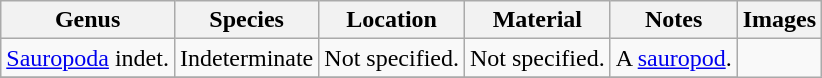<table class="wikitable sortable">
<tr>
<th>Genus</th>
<th>Species</th>
<th>Location</th>
<th>Material</th>
<th>Notes</th>
<th>Images</th>
</tr>
<tr>
<td><a href='#'>Sauropoda</a> indet.</td>
<td>Indeterminate</td>
<td>Not specified.</td>
<td>Not specified.</td>
<td>A <a href='#'>sauropod</a>.</td>
</tr>
<tr>
</tr>
</table>
